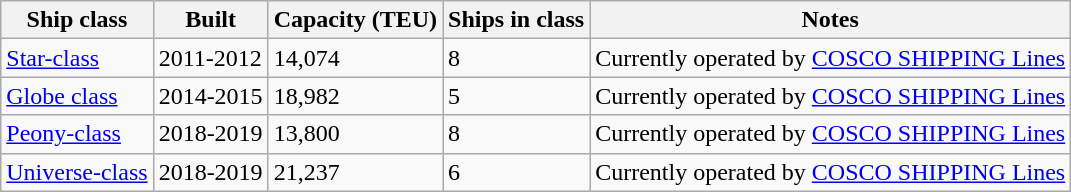<table class="wikitable">
<tr>
<th>Ship class</th>
<th>Built</th>
<th>Capacity (TEU)</th>
<th>Ships in class</th>
<th>Notes</th>
</tr>
<tr>
<td><a href='#'>Star-class</a></td>
<td>2011-2012</td>
<td>14,074</td>
<td>8</td>
<td>Currently operated by <a href='#'>COSCO SHIPPING Lines</a></td>
</tr>
<tr>
<td><a href='#'>Globe class</a></td>
<td>2014-2015</td>
<td>18,982</td>
<td>5</td>
<td>Currently operated by <a href='#'>COSCO SHIPPING Lines</a></td>
</tr>
<tr>
<td><a href='#'>Peony-class</a></td>
<td>2018-2019</td>
<td>13,800</td>
<td>8</td>
<td>Currently operated by <a href='#'>COSCO SHIPPING Lines</a></td>
</tr>
<tr>
<td><a href='#'>Universe-class</a></td>
<td>2018-2019</td>
<td>21,237</td>
<td>6</td>
<td>Currently operated by <a href='#'>COSCO SHIPPING Lines</a></td>
</tr>
</table>
